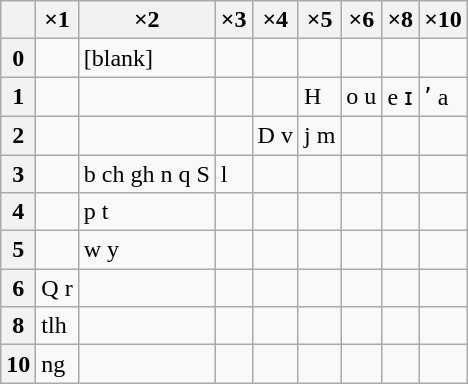<table class="wikitable floatright">
<tr>
<th></th>
<th>×1</th>
<th>×2</th>
<th>×3</th>
<th>×4</th>
<th>×5</th>
<th>×6</th>
<th>×8</th>
<th>×10</th>
</tr>
<tr>
<th>0</th>
<td></td>
<td>[blank]</td>
<td></td>
<td></td>
<td></td>
<td></td>
<td></td>
<td></td>
</tr>
<tr>
<th>1</th>
<td></td>
<td></td>
<td></td>
<td></td>
<td>H</td>
<td>o u</td>
<td>e ɪ</td>
<td>ʼ a</td>
</tr>
<tr>
<th>2</th>
<td></td>
<td></td>
<td></td>
<td>D v</td>
<td>j m</td>
<td></td>
<td></td>
<td></td>
</tr>
<tr>
<th>3</th>
<td></td>
<td>b ch gh n q S</td>
<td>l</td>
<td></td>
<td></td>
<td></td>
<td></td>
<td></td>
</tr>
<tr>
<th>4</th>
<td></td>
<td>p t</td>
<td></td>
<td></td>
<td></td>
<td></td>
<td></td>
<td></td>
</tr>
<tr>
<th>5</th>
<td></td>
<td>w y</td>
<td></td>
<td></td>
<td></td>
<td></td>
<td></td>
<td></td>
</tr>
<tr>
<th>6</th>
<td>Q r</td>
<td></td>
<td></td>
<td></td>
<td></td>
<td></td>
<td></td>
<td></td>
</tr>
<tr>
<th>8</th>
<td>tlh</td>
<td></td>
<td></td>
<td></td>
<td></td>
<td></td>
<td></td>
<td></td>
</tr>
<tr>
<th>10</th>
<td>ng</td>
<td></td>
<td></td>
<td></td>
<td></td>
<td></td>
<td></td>
<td></td>
</tr>
</table>
